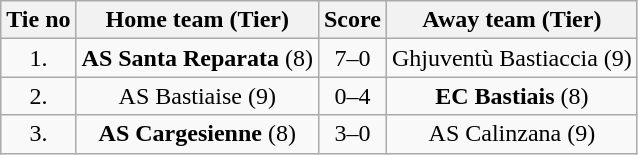<table class="wikitable" style="text-align: center">
<tr>
<th>Tie no</th>
<th>Home team (Tier)</th>
<th>Score</th>
<th>Away team (Tier)</th>
</tr>
<tr>
<td>1.</td>
<td><strong>AS Santa Reparata</strong> (8)</td>
<td>7–0</td>
<td>Ghjuventù Bastiaccia (9)</td>
</tr>
<tr>
<td>2.</td>
<td>AS Bastiaise (9)</td>
<td>0–4</td>
<td><strong>EC Bastiais</strong> (8)</td>
</tr>
<tr>
<td>3.</td>
<td><strong>AS Cargesienne</strong> (8)</td>
<td>3–0</td>
<td>AS Calinzana (9)</td>
</tr>
</table>
